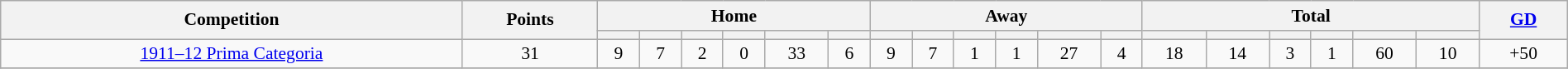<table class="wikitable" style="font-size:90%;width:100%;margin:auto;clear:both;text-align:center;">
<tr>
<th rowspan="2">Competition</th>
<th rowspan="2">Points</th>
<th colspan="6">Home</th>
<th colspan="6">Away</th>
<th colspan="6">Total</th>
<th rowspan="2"><a href='#'>GD</a></th>
</tr>
<tr>
<th></th>
<th></th>
<th></th>
<th></th>
<th></th>
<th></th>
<th></th>
<th></th>
<th></th>
<th></th>
<th></th>
<th></th>
<th></th>
<th></th>
<th></th>
<th></th>
<th></th>
<th></th>
</tr>
<tr>
<td><a href='#'>1911–12 Prima Categoria</a></td>
<td>31</td>
<td>9</td>
<td>7</td>
<td>2</td>
<td>0</td>
<td>33</td>
<td>6</td>
<td>9</td>
<td>7</td>
<td>1</td>
<td>1</td>
<td>27</td>
<td>4</td>
<td>18</td>
<td>14</td>
<td>3</td>
<td>1</td>
<td>60</td>
<td>10</td>
<td>+50</td>
</tr>
<tr>
</tr>
</table>
